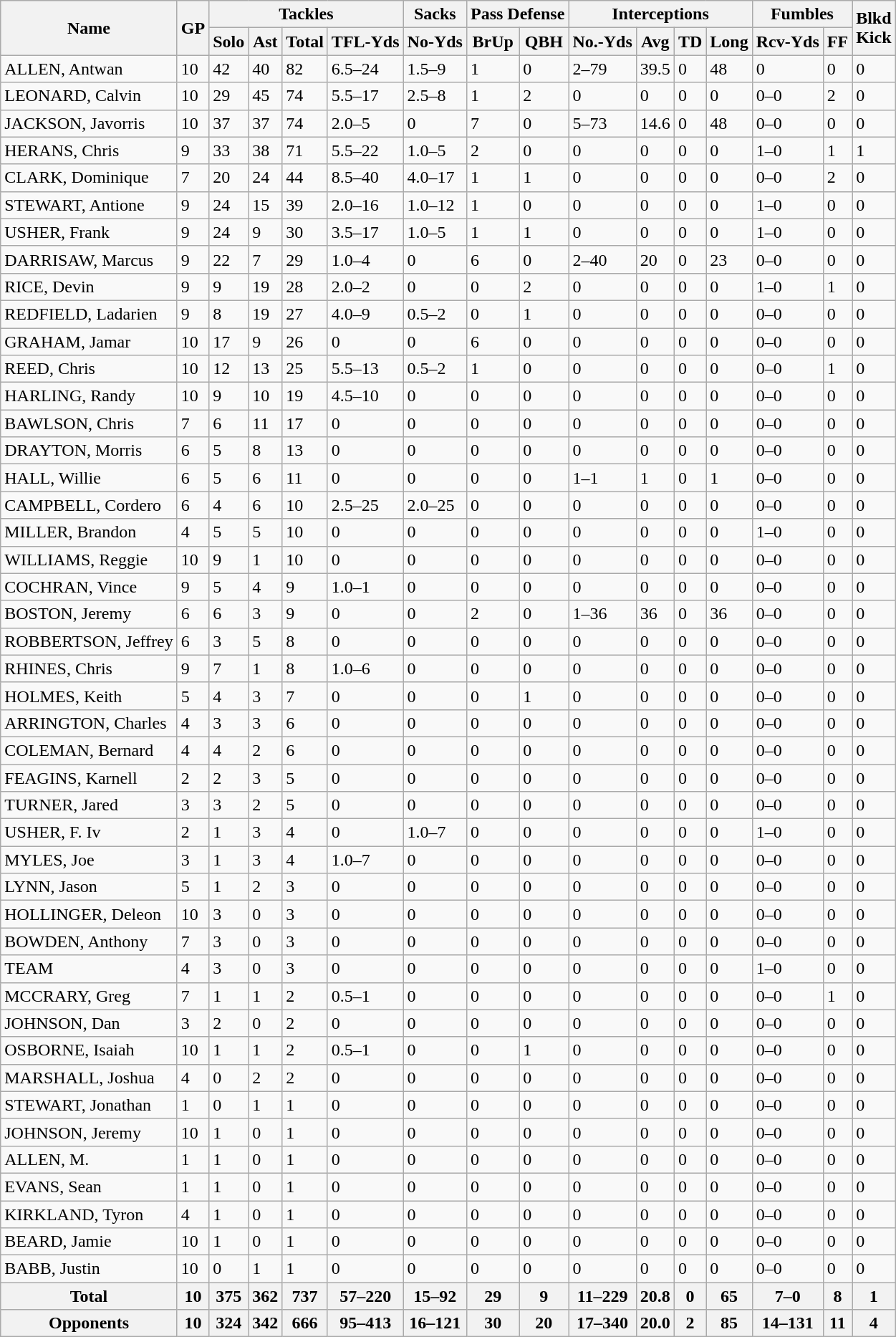<table class="wikitable" style="white-space:nowrap;">
<tr>
<th rowspan="2">Name</th>
<th rowspan="2">GP</th>
<th colspan="4">Tackles</th>
<th>Sacks</th>
<th colspan="2">Pass Defense</th>
<th colspan="4">Interceptions</th>
<th colspan="2">Fumbles</th>
<th rowspan="2">Blkd<br>Kick</th>
</tr>
<tr>
<th>Solo</th>
<th>Ast</th>
<th>Total</th>
<th>TFL-Yds</th>
<th>No-Yds</th>
<th>BrUp</th>
<th>QBH</th>
<th>No.-Yds</th>
<th>Avg</th>
<th>TD</th>
<th>Long</th>
<th>Rcv-Yds</th>
<th>FF</th>
</tr>
<tr>
<td>ALLEN, Antwan</td>
<td>10</td>
<td>42</td>
<td>40</td>
<td>82</td>
<td>6.5–24</td>
<td>1.5–9</td>
<td>1</td>
<td>0</td>
<td>2–79</td>
<td>39.5</td>
<td>0</td>
<td>48</td>
<td>0</td>
<td>0</td>
<td>0</td>
</tr>
<tr>
<td>LEONARD, Calvin</td>
<td>10</td>
<td>29</td>
<td>45</td>
<td>74</td>
<td>5.5–17</td>
<td>2.5–8</td>
<td>1</td>
<td>2</td>
<td>0</td>
<td>0</td>
<td>0</td>
<td>0</td>
<td>0–0</td>
<td>2</td>
<td>0</td>
</tr>
<tr>
<td>JACKSON, Javorris</td>
<td>10</td>
<td>37</td>
<td>37</td>
<td>74</td>
<td>2.0–5</td>
<td>0</td>
<td>7</td>
<td>0</td>
<td>5–73</td>
<td>14.6</td>
<td>0</td>
<td>48</td>
<td>0–0</td>
<td>0</td>
<td>0</td>
</tr>
<tr>
<td>HERANS, Chris</td>
<td>9</td>
<td>33</td>
<td>38</td>
<td>71</td>
<td>5.5–22</td>
<td>1.0–5</td>
<td>2</td>
<td>0</td>
<td>0</td>
<td>0</td>
<td>0</td>
<td>0</td>
<td>1–0</td>
<td>1</td>
<td>1</td>
</tr>
<tr>
<td>CLARK, Dominique</td>
<td>7</td>
<td>20</td>
<td>24</td>
<td>44</td>
<td>8.5–40</td>
<td>4.0–17</td>
<td>1</td>
<td>1</td>
<td>0</td>
<td>0</td>
<td>0</td>
<td>0</td>
<td>0–0</td>
<td>2</td>
<td>0</td>
</tr>
<tr>
<td>STEWART, Antione</td>
<td>9</td>
<td>24</td>
<td>15</td>
<td>39</td>
<td>2.0–16</td>
<td>1.0–12</td>
<td>1</td>
<td>0</td>
<td>0</td>
<td>0</td>
<td>0</td>
<td>0</td>
<td>1–0</td>
<td>0</td>
<td>0</td>
</tr>
<tr>
<td>USHER, Frank</td>
<td>9</td>
<td>24</td>
<td>9</td>
<td>30</td>
<td>3.5–17</td>
<td>1.0–5</td>
<td>1</td>
<td>1</td>
<td>0</td>
<td>0</td>
<td>0</td>
<td>0</td>
<td>1–0</td>
<td>0</td>
<td>0</td>
</tr>
<tr>
<td>DARRISAW, Marcus</td>
<td>9</td>
<td>22</td>
<td>7</td>
<td>29</td>
<td>1.0–4</td>
<td>0</td>
<td>6</td>
<td>0</td>
<td>2–40</td>
<td>20</td>
<td>0</td>
<td>23</td>
<td>0–0</td>
<td>0</td>
<td>0</td>
</tr>
<tr>
<td>RICE, Devin</td>
<td>9</td>
<td>9</td>
<td>19</td>
<td>28</td>
<td>2.0–2</td>
<td>0</td>
<td>0</td>
<td>2</td>
<td>0</td>
<td>0</td>
<td>0</td>
<td>0</td>
<td>1–0</td>
<td>1</td>
<td>0</td>
</tr>
<tr>
<td>REDFIELD, Ladarien</td>
<td>9</td>
<td>8</td>
<td>19</td>
<td>27</td>
<td>4.0–9</td>
<td>0.5–2</td>
<td>0</td>
<td>1</td>
<td>0</td>
<td>0</td>
<td>0</td>
<td>0</td>
<td>0–0</td>
<td>0</td>
<td>0</td>
</tr>
<tr>
<td>GRAHAM, Jamar</td>
<td>10</td>
<td>17</td>
<td>9</td>
<td>26</td>
<td>0</td>
<td>0</td>
<td>6</td>
<td>0</td>
<td>0</td>
<td>0</td>
<td>0</td>
<td>0</td>
<td>0–0</td>
<td>0</td>
<td>0</td>
</tr>
<tr>
<td>REED, Chris</td>
<td>10</td>
<td>12</td>
<td>13</td>
<td>25</td>
<td>5.5–13</td>
<td>0.5–2</td>
<td>1</td>
<td>0</td>
<td>0</td>
<td>0</td>
<td>0</td>
<td>0</td>
<td>0–0</td>
<td>1</td>
<td>0</td>
</tr>
<tr>
<td>HARLING, Randy</td>
<td>10</td>
<td>9</td>
<td>10</td>
<td>19</td>
<td>4.5–10</td>
<td>0</td>
<td>0</td>
<td>0</td>
<td>0</td>
<td>0</td>
<td>0</td>
<td>0</td>
<td>0–0</td>
<td>0</td>
<td>0</td>
</tr>
<tr>
<td>BAWLSON, Chris</td>
<td>7</td>
<td>6</td>
<td>11</td>
<td>17</td>
<td>0</td>
<td>0</td>
<td>0</td>
<td>0</td>
<td>0</td>
<td>0</td>
<td>0</td>
<td>0</td>
<td>0–0</td>
<td>0</td>
<td>0</td>
</tr>
<tr>
<td>DRAYTON, Morris</td>
<td>6</td>
<td>5</td>
<td>8</td>
<td>13</td>
<td>0</td>
<td>0</td>
<td>0</td>
<td>0</td>
<td>0</td>
<td>0</td>
<td>0</td>
<td>0</td>
<td>0–0</td>
<td>0</td>
<td>0</td>
</tr>
<tr>
<td>HALL, Willie</td>
<td>6</td>
<td>5</td>
<td>6</td>
<td>11</td>
<td>0</td>
<td>0</td>
<td>0</td>
<td>0</td>
<td>1–1</td>
<td>1</td>
<td>0</td>
<td>1</td>
<td>0–0</td>
<td>0</td>
<td>0</td>
</tr>
<tr>
<td>CAMPBELL, Cordero</td>
<td>6</td>
<td>4</td>
<td>6</td>
<td>10</td>
<td>2.5–25</td>
<td>2.0–25</td>
<td>0</td>
<td>0</td>
<td>0</td>
<td>0</td>
<td>0</td>
<td>0</td>
<td>0–0</td>
<td>0</td>
<td>0</td>
</tr>
<tr>
<td>MILLER, Brandon</td>
<td>4</td>
<td>5</td>
<td>5</td>
<td>10</td>
<td>0</td>
<td>0</td>
<td>0</td>
<td>0</td>
<td>0</td>
<td>0</td>
<td>0</td>
<td>0</td>
<td>1–0</td>
<td>0</td>
<td>0</td>
</tr>
<tr>
<td>WILLIAMS, Reggie</td>
<td>10</td>
<td>9</td>
<td>1</td>
<td>10</td>
<td>0</td>
<td>0</td>
<td>0</td>
<td>0</td>
<td>0</td>
<td>0</td>
<td>0</td>
<td>0</td>
<td>0–0</td>
<td>0</td>
<td>0</td>
</tr>
<tr>
<td>COCHRAN, Vince</td>
<td>9</td>
<td>5</td>
<td>4</td>
<td>9</td>
<td>1.0–1</td>
<td>0</td>
<td>0</td>
<td>0</td>
<td>0</td>
<td>0</td>
<td>0</td>
<td>0</td>
<td>0–0</td>
<td>0</td>
<td>0</td>
</tr>
<tr>
<td>BOSTON, Jeremy</td>
<td>6</td>
<td>6</td>
<td>3</td>
<td>9</td>
<td>0</td>
<td>0</td>
<td>2</td>
<td>0</td>
<td>1–36</td>
<td>36</td>
<td>0</td>
<td>36</td>
<td>0–0</td>
<td>0</td>
<td>0</td>
</tr>
<tr>
<td>ROBBERTSON, Jeffrey</td>
<td>6</td>
<td>3</td>
<td>5</td>
<td>8</td>
<td>0</td>
<td>0</td>
<td>0</td>
<td>0</td>
<td>0</td>
<td>0</td>
<td>0</td>
<td>0</td>
<td>0–0</td>
<td>0</td>
<td>0</td>
</tr>
<tr>
<td>RHINES, Chris</td>
<td>9</td>
<td>7</td>
<td>1</td>
<td>8</td>
<td>1.0–6</td>
<td>0</td>
<td>0</td>
<td>0</td>
<td>0</td>
<td>0</td>
<td>0</td>
<td>0</td>
<td>0–0</td>
<td>0</td>
<td>0</td>
</tr>
<tr>
<td>HOLMES, Keith</td>
<td>5</td>
<td>4</td>
<td>3</td>
<td>7</td>
<td>0</td>
<td>0</td>
<td>0</td>
<td>1</td>
<td>0</td>
<td>0</td>
<td>0</td>
<td>0</td>
<td>0–0</td>
<td>0</td>
<td>0</td>
</tr>
<tr>
<td>ARRINGTON, Charles</td>
<td>4</td>
<td>3</td>
<td>3</td>
<td>6</td>
<td>0</td>
<td>0</td>
<td>0</td>
<td>0</td>
<td>0</td>
<td>0</td>
<td>0</td>
<td>0</td>
<td>0–0</td>
<td>0</td>
<td>0</td>
</tr>
<tr>
<td>COLEMAN, Bernard</td>
<td>4</td>
<td>4</td>
<td>2</td>
<td>6</td>
<td>0</td>
<td>0</td>
<td>0</td>
<td>0</td>
<td>0</td>
<td>0</td>
<td>0</td>
<td>0</td>
<td>0–0</td>
<td>0</td>
<td>0</td>
</tr>
<tr>
<td>FEAGINS, Karnell</td>
<td>2</td>
<td>2</td>
<td>3</td>
<td>5</td>
<td>0</td>
<td>0</td>
<td>0</td>
<td>0</td>
<td>0</td>
<td>0</td>
<td>0</td>
<td>0</td>
<td>0–0</td>
<td>0</td>
<td>0</td>
</tr>
<tr>
<td>TURNER, Jared</td>
<td>3</td>
<td>3</td>
<td>2</td>
<td>5</td>
<td>0</td>
<td>0</td>
<td>0</td>
<td>0</td>
<td>0</td>
<td>0</td>
<td>0</td>
<td>0</td>
<td>0–0</td>
<td>0</td>
<td>0</td>
</tr>
<tr>
<td>USHER, F. Iv</td>
<td>2</td>
<td>1</td>
<td>3</td>
<td>4</td>
<td>0</td>
<td>1.0–7</td>
<td>0</td>
<td>0</td>
<td>0</td>
<td>0</td>
<td>0</td>
<td>0</td>
<td>1–0</td>
<td>0</td>
<td>0</td>
</tr>
<tr>
<td>MYLES, Joe</td>
<td>3</td>
<td>1</td>
<td>3</td>
<td>4</td>
<td>1.0–7</td>
<td>0</td>
<td>0</td>
<td>0</td>
<td>0</td>
<td>0</td>
<td>0</td>
<td>0</td>
<td>0–0</td>
<td>0</td>
<td>0</td>
</tr>
<tr>
<td>LYNN, Jason</td>
<td>5</td>
<td>1</td>
<td>2</td>
<td>3</td>
<td>0</td>
<td>0</td>
<td>0</td>
<td>0</td>
<td>0</td>
<td>0</td>
<td>0</td>
<td>0</td>
<td>0–0</td>
<td>0</td>
<td>0</td>
</tr>
<tr>
<td>HOLLINGER, Deleon</td>
<td>10</td>
<td>3</td>
<td>0</td>
<td>3</td>
<td>0</td>
<td>0</td>
<td>0</td>
<td>0</td>
<td>0</td>
<td>0</td>
<td>0</td>
<td>0</td>
<td>0–0</td>
<td>0</td>
<td>0</td>
</tr>
<tr>
<td>BOWDEN, Anthony</td>
<td>7</td>
<td>3</td>
<td>0</td>
<td>3</td>
<td>0</td>
<td>0</td>
<td>0</td>
<td>0</td>
<td>0</td>
<td>0</td>
<td>0</td>
<td>0</td>
<td>0–0</td>
<td>0</td>
<td>0</td>
</tr>
<tr>
<td>TEAM</td>
<td>4</td>
<td>3</td>
<td>0</td>
<td>3</td>
<td>0</td>
<td>0</td>
<td>0</td>
<td>0</td>
<td>0</td>
<td>0</td>
<td>0</td>
<td>0</td>
<td>1–0</td>
<td>0</td>
<td>0</td>
</tr>
<tr>
<td>MCCRARY, Greg</td>
<td>7</td>
<td>1</td>
<td>1</td>
<td>2</td>
<td>0.5–1</td>
<td>0</td>
<td>0</td>
<td>0</td>
<td>0</td>
<td>0</td>
<td>0</td>
<td>0</td>
<td>0–0</td>
<td>1</td>
<td>0</td>
</tr>
<tr>
<td>JOHNSON, Dan</td>
<td>3</td>
<td>2</td>
<td>0</td>
<td>2</td>
<td>0</td>
<td>0</td>
<td>0</td>
<td>0</td>
<td>0</td>
<td>0</td>
<td>0</td>
<td>0</td>
<td>0–0</td>
<td>0</td>
<td>0</td>
</tr>
<tr>
<td>OSBORNE, Isaiah</td>
<td>10</td>
<td>1</td>
<td>1</td>
<td>2</td>
<td>0.5–1</td>
<td>0</td>
<td>0</td>
<td>1</td>
<td>0</td>
<td>0</td>
<td>0</td>
<td>0</td>
<td>0–0</td>
<td>0</td>
<td>0</td>
</tr>
<tr>
<td>MARSHALL, Joshua</td>
<td>4</td>
<td>0</td>
<td>2</td>
<td>2</td>
<td>0</td>
<td>0</td>
<td>0</td>
<td>0</td>
<td>0</td>
<td>0</td>
<td>0</td>
<td>0</td>
<td>0–0</td>
<td>0</td>
<td>0</td>
</tr>
<tr>
<td>STEWART, Jonathan</td>
<td>1</td>
<td>0</td>
<td>1</td>
<td>1</td>
<td>0</td>
<td>0</td>
<td>0</td>
<td>0</td>
<td>0</td>
<td>0</td>
<td>0</td>
<td>0</td>
<td>0–0</td>
<td>0</td>
<td>0</td>
</tr>
<tr>
<td>JOHNSON, Jeremy</td>
<td>10</td>
<td>1</td>
<td>0</td>
<td>1</td>
<td>0</td>
<td>0</td>
<td>0</td>
<td>0</td>
<td>0</td>
<td>0</td>
<td>0</td>
<td>0</td>
<td>0–0</td>
<td>0</td>
<td>0</td>
</tr>
<tr>
<td>ALLEN, M.</td>
<td>1</td>
<td>1</td>
<td>0</td>
<td>1</td>
<td>0</td>
<td>0</td>
<td>0</td>
<td>0</td>
<td>0</td>
<td>0</td>
<td>0</td>
<td>0</td>
<td>0–0</td>
<td>0</td>
<td>0</td>
</tr>
<tr>
<td>EVANS, Sean</td>
<td>1</td>
<td>1</td>
<td>0</td>
<td>1</td>
<td>0</td>
<td>0</td>
<td>0</td>
<td>0</td>
<td>0</td>
<td>0</td>
<td>0</td>
<td>0</td>
<td>0–0</td>
<td>0</td>
<td>0</td>
</tr>
<tr>
<td>KIRKLAND, Tyron</td>
<td>4</td>
<td>1</td>
<td>0</td>
<td>1</td>
<td>0</td>
<td>0</td>
<td>0</td>
<td>0</td>
<td>0</td>
<td>0</td>
<td>0</td>
<td>0</td>
<td>0–0</td>
<td>0</td>
<td>0</td>
</tr>
<tr>
<td>BEARD, Jamie</td>
<td>10</td>
<td>1</td>
<td>0</td>
<td>1</td>
<td>0</td>
<td>0</td>
<td>0</td>
<td>0</td>
<td>0</td>
<td>0</td>
<td>0</td>
<td>0</td>
<td>0–0</td>
<td>0</td>
<td>0</td>
</tr>
<tr>
<td>BABB, Justin</td>
<td>10</td>
<td>0</td>
<td>1</td>
<td>1</td>
<td>0</td>
<td>0</td>
<td>0</td>
<td>0</td>
<td>0</td>
<td>0</td>
<td>0</td>
<td>0</td>
<td>0–0</td>
<td>0</td>
<td>0</td>
</tr>
<tr>
<th><strong>Total</strong></th>
<th>10</th>
<th>375</th>
<th>362</th>
<th>737</th>
<th>57–220</th>
<th>15–92</th>
<th>29</th>
<th>9</th>
<th>11–229</th>
<th>20.8</th>
<th>0</th>
<th>65</th>
<th>7–0</th>
<th>8</th>
<th>1</th>
</tr>
<tr>
<th><strong>Opponents</strong></th>
<th>10</th>
<th>324</th>
<th>342</th>
<th>666</th>
<th>95–413</th>
<th>16–121</th>
<th>30</th>
<th>20</th>
<th>17–340</th>
<th>20.0</th>
<th>2</th>
<th>85</th>
<th>14–131</th>
<th>11</th>
<th>4</th>
</tr>
</table>
